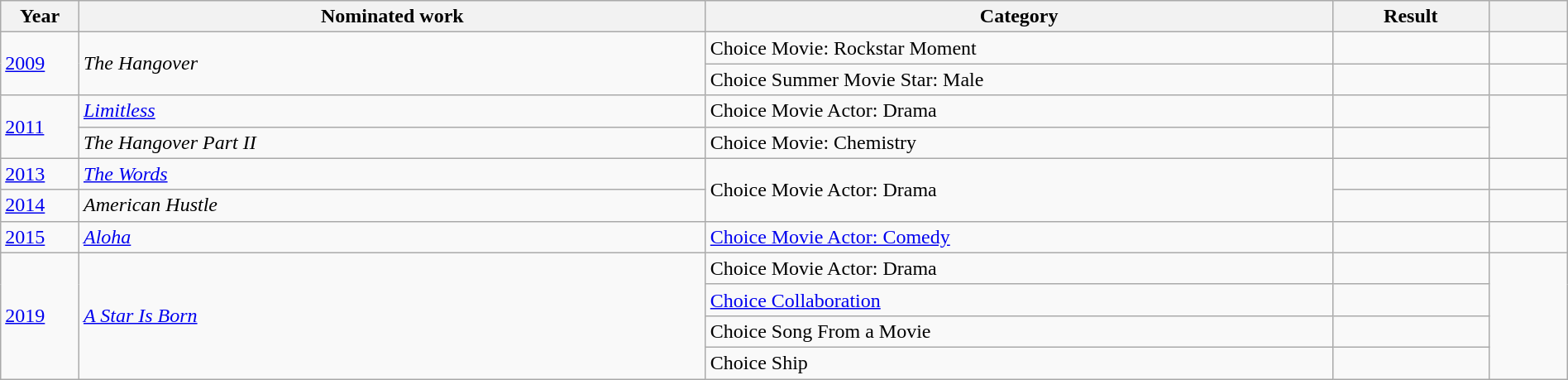<table class="wikitable" style="width:100%;">
<tr>
<th width=5%>Year</th>
<th style="width:40%;">Nominated work</th>
<th style="width:40%;">Category</th>
<th style="width:10%;">Result</th>
<th width=5%></th>
</tr>
<tr>
<td rowspan="2"><a href='#'>2009</a></td>
<td rowspan="2"><em>The Hangover</em></td>
<td>Choice Movie: Rockstar Moment</td>
<td></td>
<td style="text-align:center;"></td>
</tr>
<tr>
<td>Choice Summer Movie Star: Male</td>
<td></td>
<td style="text-align:center;"></td>
</tr>
<tr>
<td rowspan="2"><a href='#'>2011</a></td>
<td><em><a href='#'>Limitless</a></em></td>
<td>Choice Movie Actor: Drama</td>
<td></td>
<td rowspan="2" style="text-align:center;"></td>
</tr>
<tr>
<td><em>The Hangover Part II</em></td>
<td>Choice Movie: Chemistry</td>
<td></td>
</tr>
<tr>
<td><a href='#'>2013</a></td>
<td><em><a href='#'>The Words</a></em></td>
<td rowspan="2">Choice Movie Actor: Drama</td>
<td></td>
<td style="text-align:center;"></td>
</tr>
<tr>
<td><a href='#'>2014</a></td>
<td><em>American Hustle</em></td>
<td></td>
<td style="text-align:center;"></td>
</tr>
<tr>
<td><a href='#'>2015</a></td>
<td><em><a href='#'>Aloha</a></em></td>
<td><a href='#'>Choice Movie Actor: Comedy</a></td>
<td></td>
<td style="text-align:center;"></td>
</tr>
<tr>
<td rowspan="4"><a href='#'>2019</a></td>
<td rowspan="4"><em><a href='#'>A Star Is Born</a></em></td>
<td>Choice Movie Actor: Drama</td>
<td></td>
<td rowspan="4" style="text-align:center;"></td>
</tr>
<tr>
<td><a href='#'>Choice Collaboration</a></td>
<td></td>
</tr>
<tr>
<td>Choice Song From a Movie</td>
<td></td>
</tr>
<tr>
<td>Choice Ship</td>
<td></td>
</tr>
</table>
